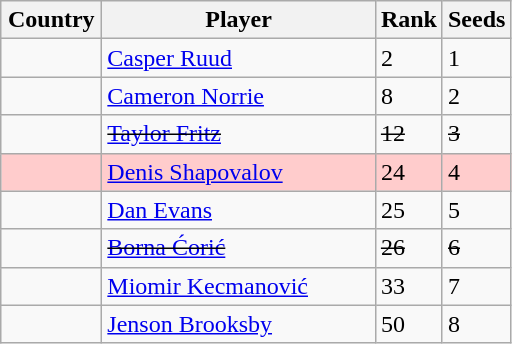<table class="sortable wikitable">
<tr>
<th width="60">Country</th>
<th width="175">Player</th>
<th>Rank</th>
<th>Seeds</th>
</tr>
<tr>
<td></td>
<td><a href='#'>Casper Ruud</a></td>
<td>2</td>
<td>1</td>
</tr>
<tr>
<td></td>
<td><a href='#'>Cameron Norrie</a></td>
<td>8</td>
<td>2</td>
</tr>
<tr>
<td><s> </s></td>
<td><s><a href='#'>Taylor Fritz</a> </s></td>
<td><s>12</s></td>
<td><s>3</s></td>
</tr>
<tr bgcolor=#fcc>
<td></td>
<td><a href='#'>Denis Shapovalov</a></td>
<td>24</td>
<td>4</td>
</tr>
<tr>
<td></td>
<td><a href='#'>Dan Evans</a></td>
<td>25</td>
<td>5</td>
</tr>
<tr>
<td><s></s></td>
<td><s><a href='#'>Borna Ćorić</a></s></td>
<td><s>26</s></td>
<td><s>6</s></td>
</tr>
<tr>
<td></td>
<td><a href='#'>Miomir Kecmanović</a></td>
<td>33</td>
<td>7</td>
</tr>
<tr>
<td></td>
<td><a href='#'>Jenson Brooksby</a></td>
<td>50</td>
<td>8</td>
</tr>
</table>
